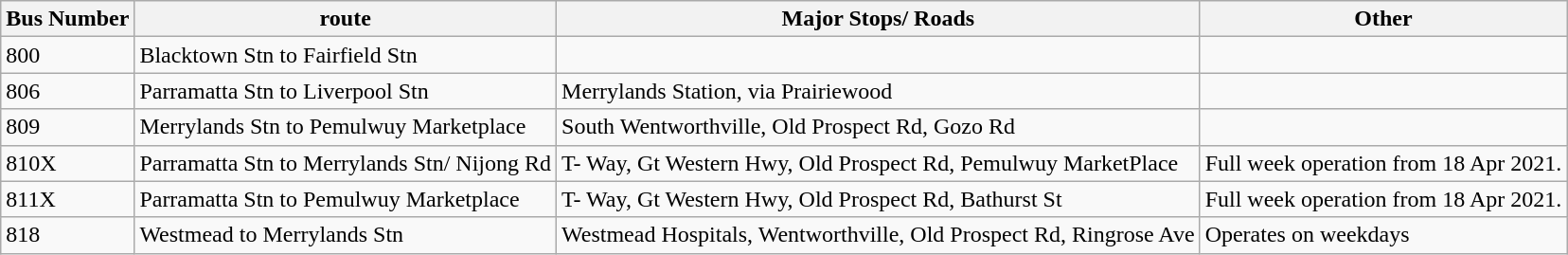<table class="wikitable">
<tr>
<th>Bus Number</th>
<th>route</th>
<th>Major Stops/ Roads</th>
<th>Other</th>
</tr>
<tr>
<td>800</td>
<td>Blacktown Stn to Fairfield Stn</td>
<td></td>
<td></td>
</tr>
<tr>
<td>806</td>
<td>Parramatta Stn to Liverpool Stn</td>
<td>Merrylands Station, via Prairiewood</td>
<td></td>
</tr>
<tr>
<td>809</td>
<td>Merrylands Stn to Pemulwuy Marketplace</td>
<td>South Wentworthville, Old Prospect Rd, Gozo Rd</td>
<td></td>
</tr>
<tr>
<td>810X</td>
<td>Parramatta Stn to Merrylands Stn/  Nijong Rd</td>
<td>T- Way, Gt Western Hwy, Old Prospect Rd, Pemulwuy MarketPlace</td>
<td>Full week operation from 18 Apr 2021.</td>
</tr>
<tr>
<td>811X</td>
<td>Parramatta Stn to Pemulwuy Marketplace</td>
<td>T- Way, Gt Western Hwy, Old Prospect Rd, Bathurst St</td>
<td>Full week operation from 18 Apr 2021.</td>
</tr>
<tr>
<td>818</td>
<td>Westmead to Merrylands Stn</td>
<td>Westmead Hospitals, Wentworthville, Old Prospect Rd, Ringrose Ave</td>
<td>Operates on weekdays</td>
</tr>
</table>
